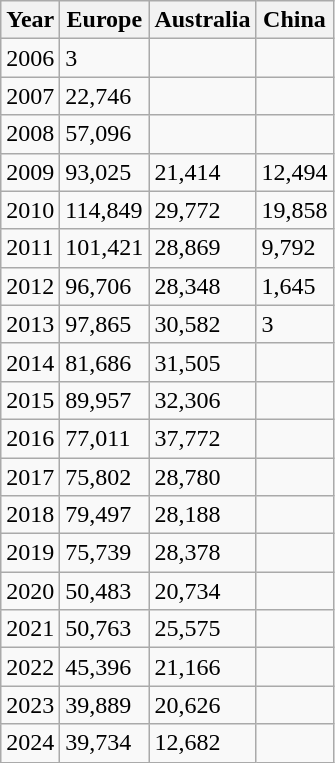<table class="wikitable">
<tr>
<th>Year</th>
<th>Europe</th>
<th>Australia</th>
<th>China</th>
</tr>
<tr>
<td>2006</td>
<td>3</td>
<td></td>
<td></td>
</tr>
<tr>
<td>2007</td>
<td>22,746</td>
<td></td>
<td></td>
</tr>
<tr>
<td>2008</td>
<td>57,096</td>
<td></td>
<td></td>
</tr>
<tr>
<td>2009</td>
<td>93,025</td>
<td>21,414</td>
<td>12,494</td>
</tr>
<tr>
<td>2010</td>
<td>114,849</td>
<td>29,772</td>
<td>19,858</td>
</tr>
<tr>
<td>2011</td>
<td>101,421</td>
<td>28,869</td>
<td>9,792</td>
</tr>
<tr>
<td>2012</td>
<td>96,706</td>
<td>28,348</td>
<td>1,645</td>
</tr>
<tr>
<td>2013</td>
<td>97,865</td>
<td>30,582</td>
<td>3</td>
</tr>
<tr>
<td>2014</td>
<td>81,686</td>
<td>31,505</td>
<td></td>
</tr>
<tr>
<td>2015</td>
<td>89,957</td>
<td>32,306</td>
<td></td>
</tr>
<tr>
<td>2016</td>
<td>77,011</td>
<td>37,772</td>
<td></td>
</tr>
<tr>
<td>2017</td>
<td>75,802</td>
<td>28,780</td>
<td></td>
</tr>
<tr>
<td>2018</td>
<td>79,497</td>
<td>28,188</td>
<td></td>
</tr>
<tr>
<td>2019</td>
<td>75,739</td>
<td>28,378</td>
<td></td>
</tr>
<tr>
<td>2020</td>
<td>50,483</td>
<td>20,734</td>
<td></td>
</tr>
<tr>
<td>2021</td>
<td>50,763</td>
<td>25,575</td>
<td></td>
</tr>
<tr>
<td>2022</td>
<td>45,396</td>
<td>21,166</td>
<td></td>
</tr>
<tr>
<td>2023</td>
<td>39,889</td>
<td>20,626</td>
<td></td>
</tr>
<tr>
<td>2024</td>
<td>39,734</td>
<td>12,682</td>
<td></td>
</tr>
</table>
